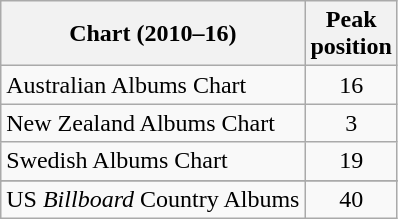<table class="wikitable">
<tr>
<th>Chart (2010–16)</th>
<th>Peak<br>position</th>
</tr>
<tr>
<td>Australian Albums Chart</td>
<td align="center">16</td>
</tr>
<tr>
<td>New Zealand Albums Chart</td>
<td align="center">3</td>
</tr>
<tr>
<td>Swedish Albums Chart</td>
<td align="center">19</td>
</tr>
<tr>
</tr>
<tr>
<td>US <em>Billboard</em> Country Albums</td>
<td align="center">40</td>
</tr>
</table>
